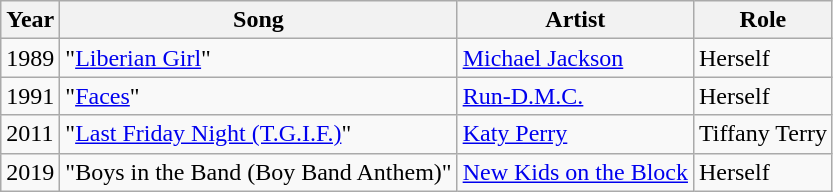<table class="wikitable sortable">
<tr>
<th>Year</th>
<th>Song</th>
<th>Artist</th>
<th>Role</th>
</tr>
<tr>
<td>1989</td>
<td>"<a href='#'>Liberian Girl</a>"</td>
<td><a href='#'>Michael Jackson</a></td>
<td>Herself</td>
</tr>
<tr>
<td>1991</td>
<td>"<a href='#'>Faces</a>"</td>
<td><a href='#'>Run-D.M.C.</a></td>
<td>Herself</td>
</tr>
<tr>
<td>2011</td>
<td>"<a href='#'>Last Friday Night (T.G.I.F.)</a>"</td>
<td><a href='#'>Katy Perry</a></td>
<td>Tiffany Terry</td>
</tr>
<tr>
<td>2019</td>
<td>"Boys in the Band (Boy Band Anthem)"</td>
<td><a href='#'>New Kids on the Block</a></td>
<td>Herself</td>
</tr>
</table>
